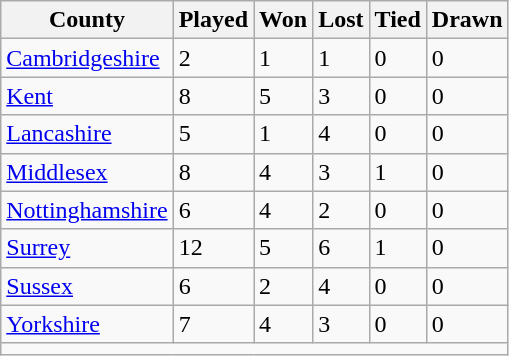<table class="wikitable sortable">
<tr>
<th>County</th>
<th>Played</th>
<th>Won</th>
<th>Lost</th>
<th>Tied</th>
<th>Drawn</th>
</tr>
<tr>
<td><a href='#'>Cambridgeshire</a></td>
<td>2</td>
<td>1</td>
<td>1</td>
<td>0</td>
<td>0</td>
</tr>
<tr>
<td><a href='#'>Kent</a></td>
<td>8</td>
<td>5</td>
<td>3</td>
<td>0</td>
<td>0</td>
</tr>
<tr>
<td><a href='#'>Lancashire</a></td>
<td>5</td>
<td>1</td>
<td>4</td>
<td>0</td>
<td>0</td>
</tr>
<tr>
<td><a href='#'>Middlesex</a></td>
<td>8</td>
<td>4</td>
<td>3</td>
<td>1</td>
<td>0</td>
</tr>
<tr>
<td><a href='#'>Nottinghamshire</a></td>
<td>6</td>
<td>4</td>
<td>2</td>
<td>0</td>
<td>0</td>
</tr>
<tr>
<td><a href='#'>Surrey</a></td>
<td>12</td>
<td>5</td>
<td>6</td>
<td>1</td>
<td>0</td>
</tr>
<tr>
<td><a href='#'>Sussex</a></td>
<td>6</td>
<td>2</td>
<td>4</td>
<td>0</td>
<td>0</td>
</tr>
<tr>
<td><a href='#'>Yorkshire</a></td>
<td>7</td>
<td>4</td>
<td>3</td>
<td>0</td>
<td>0</td>
</tr>
<tr>
<td colspan="6"></td>
</tr>
</table>
